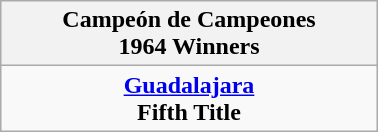<table class="wikitable" style="text-align: center; margin: 0 auto; width: 20%">
<tr>
<th>Campeón de Campeones <br>1964 Winners</th>
</tr>
<tr>
<td><strong><a href='#'>Guadalajara</a></strong><br><strong>Fifth Title</strong></td>
</tr>
</table>
